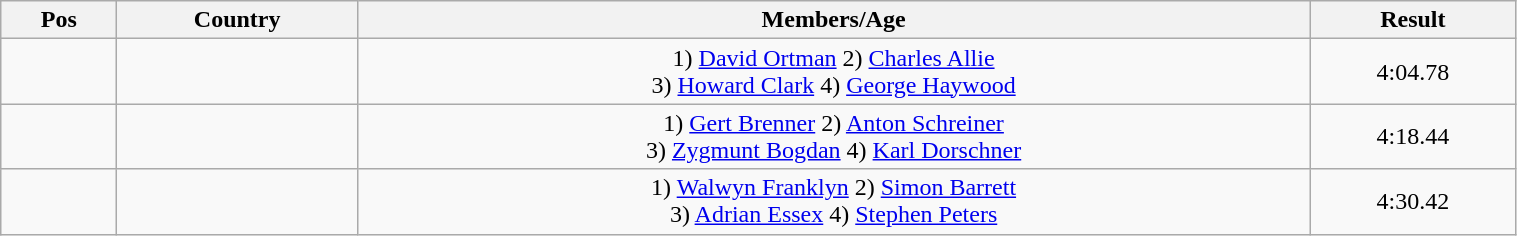<table class="wikitable"  style="text-align:center; width:80%;">
<tr>
<th>Pos</th>
<th>Country</th>
<th>Members/Age</th>
<th>Result</th>
</tr>
<tr>
<td align=center></td>
<td align=left></td>
<td>1) <a href='#'>David Ortman</a> 2) <a href='#'>Charles Allie</a><br>3) <a href='#'>Howard Clark</a> 4) <a href='#'>George Haywood</a></td>
<td>4:04.78</td>
</tr>
<tr>
<td align=center></td>
<td align=left></td>
<td>1) <a href='#'>Gert Brenner</a> 2) <a href='#'>Anton Schreiner</a><br>3) <a href='#'>Zygmunt Bogdan</a> 4) <a href='#'>Karl Dorschner</a></td>
<td>4:18.44</td>
</tr>
<tr>
<td align=center></td>
<td align=left></td>
<td>1) <a href='#'>Walwyn Franklyn</a> 2) <a href='#'>Simon Barrett</a><br>3) <a href='#'>Adrian Essex</a> 4) <a href='#'>Stephen Peters</a></td>
<td>4:30.42</td>
</tr>
</table>
